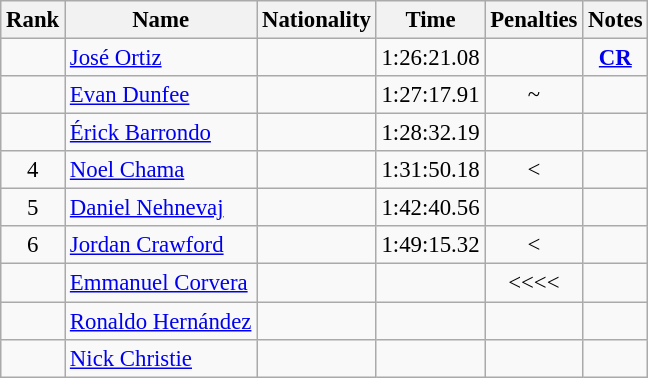<table class="wikitable sortable" style="text-align:center;font-size:95%">
<tr>
<th>Rank</th>
<th>Name</th>
<th>Nationality</th>
<th>Time</th>
<th>Penalties</th>
<th>Notes</th>
</tr>
<tr>
<td></td>
<td align=left><a href='#'>José Ortiz</a></td>
<td align=left></td>
<td>1:26:21.08</td>
<td></td>
<td><strong><a href='#'>CR</a></strong></td>
</tr>
<tr>
<td></td>
<td align=left><a href='#'>Evan Dunfee</a></td>
<td align=left></td>
<td>1:27:17.91</td>
<td>~</td>
<td></td>
</tr>
<tr>
<td></td>
<td align=left><a href='#'>Érick Barrondo</a></td>
<td align=left></td>
<td>1:28:32.19</td>
<td></td>
<td></td>
</tr>
<tr>
<td>4</td>
<td align=left><a href='#'>Noel Chama</a></td>
<td align=left></td>
<td>1:31:50.18</td>
<td><</td>
<td></td>
</tr>
<tr>
<td>5</td>
<td align=left><a href='#'>Daniel Nehnevaj</a></td>
<td align=left></td>
<td>1:42:40.56</td>
<td></td>
<td></td>
</tr>
<tr>
<td>6</td>
<td align=left><a href='#'>Jordan Crawford</a></td>
<td align=left></td>
<td>1:49:15.32</td>
<td><</td>
<td></td>
</tr>
<tr>
<td></td>
<td align=left><a href='#'>Emmanuel Corvera</a></td>
<td align=left></td>
<td></td>
<td><<<<</td>
<td></td>
</tr>
<tr>
<td></td>
<td align=left><a href='#'>Ronaldo Hernández</a></td>
<td align=left></td>
<td></td>
<td></td>
<td></td>
</tr>
<tr>
<td></td>
<td align=left><a href='#'>Nick Christie</a></td>
<td align=left></td>
<td></td>
<td></td>
<td></td>
</tr>
</table>
